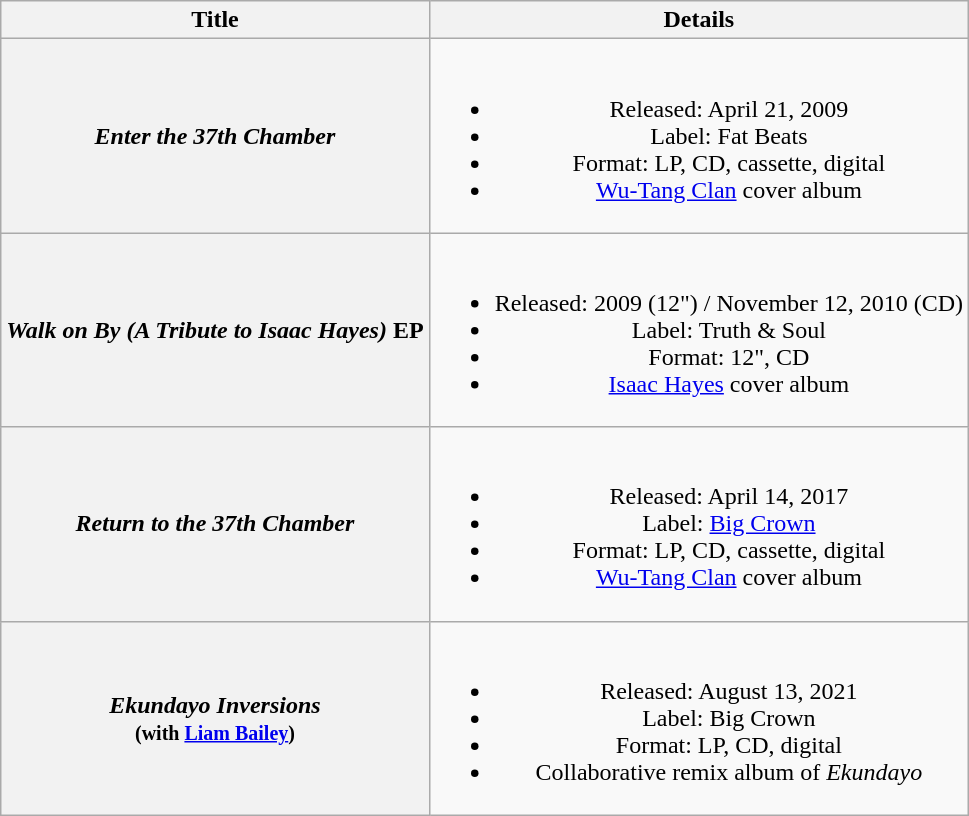<table class="wikitable plainrowheaders" style="text-align:center;">
<tr>
<th>Title</th>
<th>Details</th>
</tr>
<tr>
<th scope="row"><em>Enter the 37th Chamber</em></th>
<td><br><ul><li>Released: April 21, 2009</li><li>Label: Fat Beats</li><li>Format: LP, CD, cassette, digital</li><li><a href='#'>Wu-Tang Clan</a> cover album</li></ul></td>
</tr>
<tr>
<th scope="row"><em>Walk on By (A Tribute to Isaac Hayes)</em> EP</th>
<td><br><ul><li>Released: 2009 (12") / November 12, 2010 (CD)</li><li>Label: Truth & Soul</li><li>Format: 12", CD</li><li><a href='#'>Isaac Hayes</a> cover album</li></ul></td>
</tr>
<tr>
<th scope="row"><em>Return to the 37th Chamber</em></th>
<td><br><ul><li>Released: April 14, 2017</li><li>Label: <a href='#'>Big Crown</a></li><li>Format: LP, CD, cassette, digital</li><li><a href='#'>Wu-Tang Clan</a> cover album</li></ul></td>
</tr>
<tr>
<th scope="row"><em>Ekundayo Inversions</em><br><small>(with <a href='#'>Liam Bailey</a>)</small></th>
<td><br><ul><li>Released: August 13, 2021</li><li>Label: Big Crown</li><li>Format: LP, CD, digital</li><li>Collaborative remix album of <em>Ekundayo</em></li></ul></td>
</tr>
</table>
